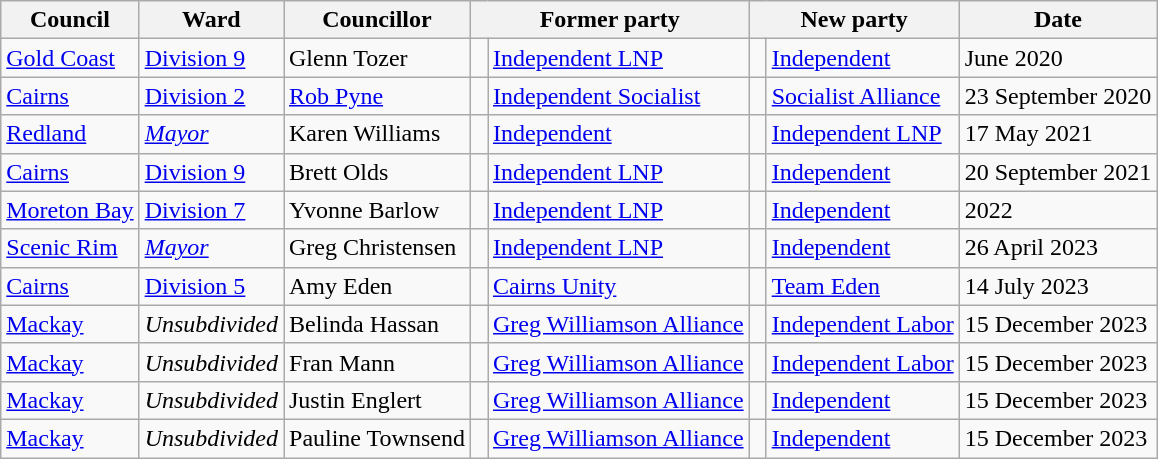<table class="wikitable sortable">
<tr>
<th>Council</th>
<th>Ward</th>
<th>Councillor</th>
<th colspan="2">Former party</th>
<th colspan="2">New party</th>
<th>Date</th>
</tr>
<tr>
<td><a href='#'>Gold Coast</a></td>
<td><a href='#'>Division 9</a></td>
<td>Glenn Tozer</td>
<td> </td>
<td><a href='#'>Independent LNP</a></td>
<td> </td>
<td><a href='#'>Independent</a></td>
<td>June 2020</td>
</tr>
<tr>
<td><a href='#'>Cairns</a></td>
<td><a href='#'>Division 2</a></td>
<td><a href='#'>Rob Pyne</a></td>
<td> </td>
<td><a href='#'>Independent Socialist</a></td>
<td> </td>
<td><a href='#'>Socialist Alliance</a></td>
<td>23 September 2020</td>
</tr>
<tr>
<td><a href='#'>Redland</a></td>
<td><a href='#'><em>Mayor</em></a></td>
<td>Karen Williams</td>
<td> </td>
<td><a href='#'>Independent</a></td>
<td> </td>
<td><a href='#'>Independent LNP</a></td>
<td>17 May 2021</td>
</tr>
<tr>
<td><a href='#'>Cairns</a></td>
<td><a href='#'>Division 9</a></td>
<td>Brett Olds</td>
<td> </td>
<td><a href='#'>Independent LNP</a></td>
<td> </td>
<td><a href='#'>Independent</a></td>
<td>20 September 2021</td>
</tr>
<tr>
<td><a href='#'>Moreton Bay</a></td>
<td><a href='#'>Division 7</a></td>
<td>Yvonne Barlow</td>
<td> </td>
<td><a href='#'>Independent LNP</a></td>
<td> </td>
<td><a href='#'>Independent</a></td>
<td>2022</td>
</tr>
<tr>
<td><a href='#'>Scenic Rim</a></td>
<td><a href='#'><em>Mayor</em></a></td>
<td>Greg Christensen</td>
<td> </td>
<td><a href='#'>Independent LNP</a></td>
<td> </td>
<td><a href='#'>Independent</a></td>
<td>26 April 2023</td>
</tr>
<tr>
<td><a href='#'>Cairns</a></td>
<td><a href='#'>Division 5</a></td>
<td>Amy Eden</td>
<td> </td>
<td><a href='#'>Cairns Unity</a></td>
<td> </td>
<td><a href='#'>Team Eden</a></td>
<td>14 July 2023</td>
</tr>
<tr>
<td><a href='#'>Mackay</a></td>
<td><em>Unsubdivided</em></td>
<td>Belinda Hassan</td>
<td> </td>
<td><a href='#'>Greg Williamson Alliance</a></td>
<td> </td>
<td><a href='#'>Independent Labor</a></td>
<td>15 December 2023</td>
</tr>
<tr>
<td><a href='#'>Mackay</a></td>
<td><em>Unsubdivided</em></td>
<td>Fran Mann</td>
<td> </td>
<td><a href='#'>Greg Williamson Alliance</a></td>
<td> </td>
<td><a href='#'>Independent Labor</a></td>
<td>15 December 2023</td>
</tr>
<tr>
<td><a href='#'>Mackay</a></td>
<td><em>Unsubdivided</em></td>
<td>Justin Englert</td>
<td> </td>
<td><a href='#'>Greg Williamson Alliance</a></td>
<td> </td>
<td><a href='#'>Independent</a></td>
<td>15 December 2023</td>
</tr>
<tr>
<td><a href='#'>Mackay</a></td>
<td><em>Unsubdivided</em></td>
<td>Pauline Townsend</td>
<td> </td>
<td><a href='#'>Greg Williamson Alliance</a></td>
<td> </td>
<td><a href='#'>Independent</a></td>
<td>15 December 2023</td>
</tr>
</table>
